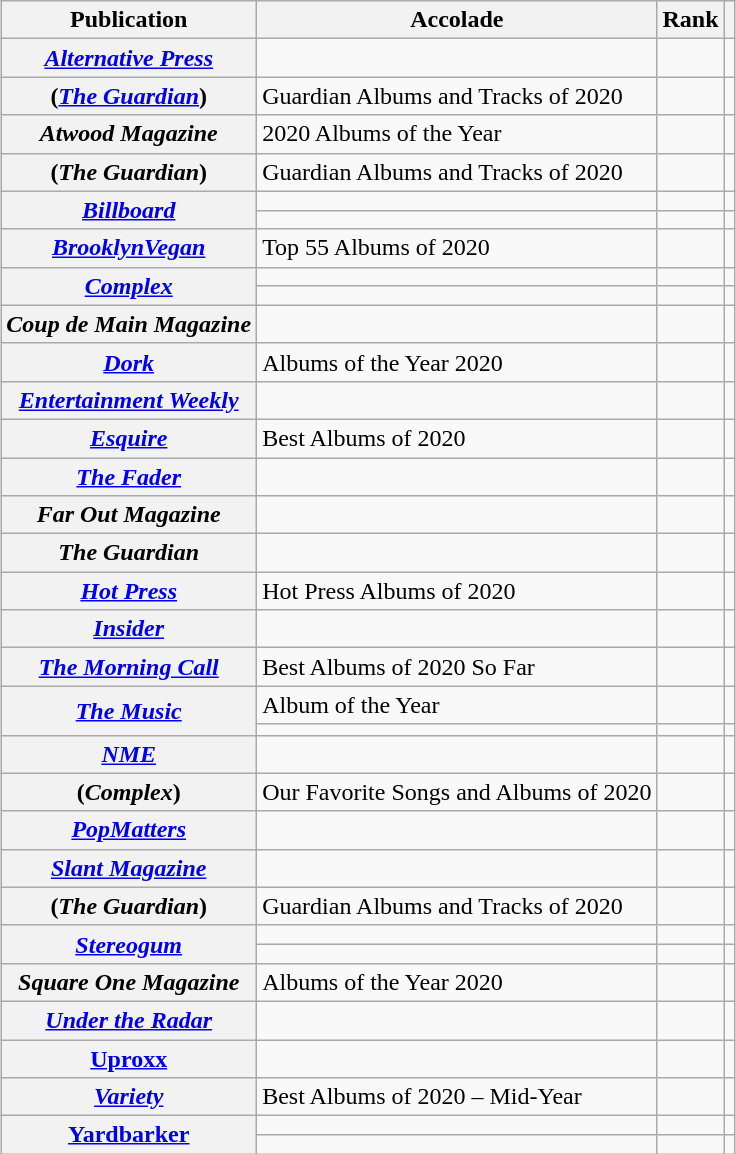<table class="wikitable sortable plainrowheaders" style="margin-left: auto; margin-right: auto; border: none;">
<tr>
<th scope="col">Publication</th>
<th scope="col">Accolade</th>
<th scope="col">Rank</th>
<th scope="col" class="unsortable"></th>
</tr>
<tr>
<th scope="row"><em><a href='#'>Alternative Press</a></em></th>
<td></td>
<td data-sort-value="100"></td>
<td></td>
</tr>
<tr>
<th scope="row"> (<em><a href='#'>The Guardian</a></em>)</th>
<td>Guardian Albums and Tracks of 2020</td>
<td data-sort-value="100"></td>
<td></td>
</tr>
<tr>
<th scope="row"><em>Atwood Magazine</em></th>
<td>2020 Albums of the Year</td>
<td data-sort-value="100"></td>
<td></td>
</tr>
<tr>
<th scope="row"> (<em>The Guardian</em>)</th>
<td>Guardian Albums and Tracks of 2020</td>
<td data-sort-value="100"></td>
<td></td>
</tr>
<tr>
<th scope="row" rowspan="2"><em><a href='#'>Billboard</a></em></th>
<td></td>
<td></td>
<td></td>
</tr>
<tr>
<td></td>
<td></td>
<td></td>
</tr>
<tr>
<th scope="row"><em><a href='#'>BrooklynVegan</a></em></th>
<td>Top 55 Albums of 2020</td>
<td></td>
<td></td>
</tr>
<tr>
<th scope="row" rowspan="2"><em><a href='#'>Complex</a></em></th>
<td></td>
<td></td>
<td></td>
</tr>
<tr>
<td></td>
<td></td>
<td></td>
</tr>
<tr>
<th scope="row"><em>Coup de Main Magazine</em></th>
<td></td>
<td></td>
<td></td>
</tr>
<tr>
<th scope="row"><em><a href='#'>Dork</a></em></th>
<td>Albums of the Year 2020</td>
<td></td>
<td></td>
</tr>
<tr>
<th scope="row"><em><a href='#'>Entertainment Weekly</a></em></th>
<td></td>
<td data-sort-value="100"></td>
<td></td>
</tr>
<tr>
<th scope="row"><em><a href='#'>Esquire</a></em></th>
<td>Best Albums of 2020</td>
<td data-sort-value="100"></td>
<td></td>
</tr>
<tr>
<th scope="row"><em><a href='#'>The Fader</a></em></th>
<td></td>
<td></td>
<td></td>
</tr>
<tr>
<th scope="row"><em>Far Out Magazine</em></th>
<td></td>
<td></td>
<td></td>
</tr>
<tr>
<th scope="row"><em>The Guardian</em></th>
<td></td>
<td></td>
<td></td>
</tr>
<tr>
<th scope="row"><em><a href='#'>Hot Press</a></em></th>
<td>Hot Press Albums of 2020</td>
<td></td>
<td></td>
</tr>
<tr>
<th scope="row"><em><a href='#'>Insider</a></em></th>
<td></td>
<td></td>
<td></td>
</tr>
<tr>
<th scope="row"><em><a href='#'>The Morning Call</a></em></th>
<td>Best Albums of 2020 So Far</td>
<td data-sort-value="100"></td>
<td></td>
</tr>
<tr>
<th scope="row" rowspan="2"><em><a href='#'>The Music</a></em></th>
<td>Album of the Year</td>
<td></td>
<td></td>
</tr>
<tr>
<td></td>
<td data-sort-value="100"></td>
<td></td>
</tr>
<tr>
<th scope="row"><em><a href='#'>NME</a></em></th>
<td></td>
<td></td>
<td></td>
</tr>
<tr>
<th scope="row"> (<em>Complex</em>)</th>
<td>Our Favorite Songs and Albums of 2020</td>
<td></td>
<td></td>
</tr>
<tr>
<th scope="row"><em><a href='#'>PopMatters</a></em></th>
<td></td>
<td></td>
<td></td>
</tr>
<tr>
<th scope="row"><em><a href='#'>Slant Magazine</a></em></th>
<td></td>
<td></td>
<td></td>
</tr>
<tr>
<th scope="row"> (<em>The Guardian</em>)</th>
<td>Guardian Albums and Tracks of 2020</td>
<td data-sort-value="100"></td>
<td></td>
</tr>
<tr>
<th scope="row" rowspan="2"><em><a href='#'>Stereogum</a></em></th>
<td></td>
<td></td>
<td></td>
</tr>
<tr>
<td></td>
<td></td>
<td></td>
</tr>
<tr>
<th scope="row"><em>Square One Magazine</em></th>
<td>Albums of the Year 2020</td>
<td data-sort-value="100"></td>
<td></td>
</tr>
<tr>
<th scope="row"><em><a href='#'>Under the Radar</a></em></th>
<td></td>
<td></td>
<td></td>
</tr>
<tr>
<th scope="row"><a href='#'>Uproxx</a></th>
<td></td>
<td></td>
<td></td>
</tr>
<tr>
<th scope="row"><em><a href='#'>Variety</a></em></th>
<td>Best Albums of 2020 – Mid-Year</td>
<td data-sort-value="100"></td>
<td></td>
</tr>
<tr>
<th scope="row" rowspan="2"><a href='#'>Yardbarker</a></th>
<td></td>
<td data-sort-value="100"></td>
<td></td>
</tr>
<tr>
<td></td>
<td data-sort-value="100"></td>
<td></td>
</tr>
<tr>
</tr>
</table>
